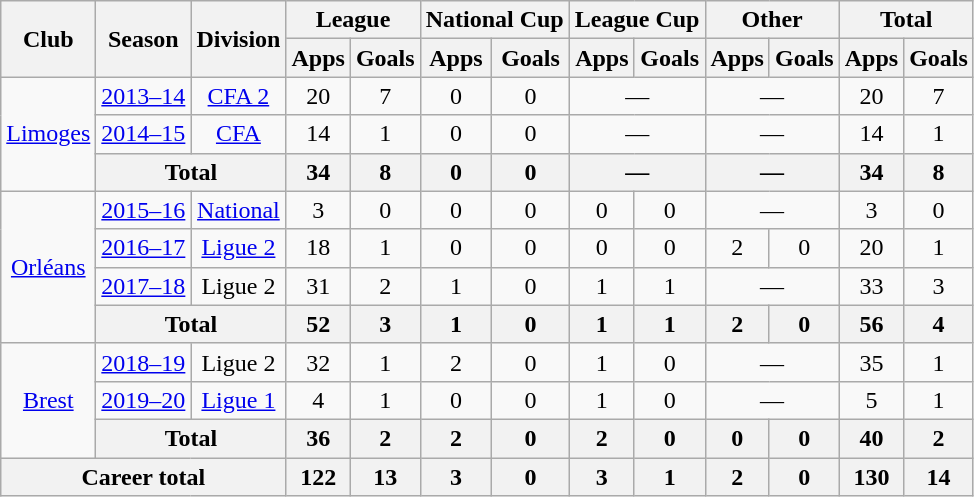<table class="wikitable" style="text-align: center">
<tr>
<th rowspan="2">Club</th>
<th rowspan="2">Season</th>
<th rowspan="2">Division</th>
<th colspan="2">League</th>
<th colspan="2">National Cup</th>
<th colspan="2">League Cup</th>
<th colspan="2">Other</th>
<th colspan="2">Total</th>
</tr>
<tr>
<th>Apps</th>
<th>Goals</th>
<th>Apps</th>
<th>Goals</th>
<th>Apps</th>
<th>Goals</th>
<th>Apps</th>
<th>Goals</th>
<th>Apps</th>
<th>Goals</th>
</tr>
<tr>
<td rowspan="3"><a href='#'>Limoges</a></td>
<td><a href='#'>2013–14</a></td>
<td><a href='#'>CFA 2</a></td>
<td>20</td>
<td>7</td>
<td>0</td>
<td>0</td>
<td colspan="2">—</td>
<td colspan="2">—</td>
<td>20</td>
<td>7</td>
</tr>
<tr>
<td><a href='#'>2014–15</a></td>
<td><a href='#'>CFA</a></td>
<td>14</td>
<td>1</td>
<td>0</td>
<td>0</td>
<td colspan="2">—</td>
<td colspan="2">—</td>
<td>14</td>
<td>1</td>
</tr>
<tr>
<th colspan="2">Total</th>
<th>34</th>
<th>8</th>
<th>0</th>
<th>0</th>
<th colspan="2">—</th>
<th colspan="2">—</th>
<th>34</th>
<th>8</th>
</tr>
<tr>
<td rowspan="4"><a href='#'>Orléans</a></td>
<td><a href='#'>2015–16</a></td>
<td><a href='#'>National</a></td>
<td>3</td>
<td>0</td>
<td>0</td>
<td>0</td>
<td>0</td>
<td>0</td>
<td colspan="2">—</td>
<td>3</td>
<td>0</td>
</tr>
<tr>
<td><a href='#'>2016–17</a></td>
<td><a href='#'>Ligue 2</a></td>
<td>18</td>
<td>1</td>
<td>0</td>
<td>0</td>
<td>0</td>
<td>0</td>
<td>2</td>
<td>0</td>
<td>20</td>
<td>1</td>
</tr>
<tr>
<td><a href='#'>2017–18</a></td>
<td>Ligue 2</td>
<td>31</td>
<td>2</td>
<td>1</td>
<td>0</td>
<td>1</td>
<td>1</td>
<td colspan="2">—</td>
<td>33</td>
<td>3</td>
</tr>
<tr>
<th colspan="2">Total</th>
<th>52</th>
<th>3</th>
<th>1</th>
<th>0</th>
<th>1</th>
<th>1</th>
<th>2</th>
<th>0</th>
<th>56</th>
<th>4</th>
</tr>
<tr>
<td rowspan="3"><a href='#'>Brest</a></td>
<td><a href='#'>2018–19</a></td>
<td>Ligue 2</td>
<td>32</td>
<td>1</td>
<td>2</td>
<td>0</td>
<td>1</td>
<td>0</td>
<td colspan="2">—</td>
<td>35</td>
<td>1</td>
</tr>
<tr>
<td><a href='#'>2019–20</a></td>
<td><a href='#'>Ligue 1</a></td>
<td>4</td>
<td>1</td>
<td>0</td>
<td>0</td>
<td>1</td>
<td>0</td>
<td colspan="2">—</td>
<td>5</td>
<td>1</td>
</tr>
<tr>
<th colspan="2">Total</th>
<th>36</th>
<th>2</th>
<th>2</th>
<th>0</th>
<th>2</th>
<th>0</th>
<th>0</th>
<th>0</th>
<th>40</th>
<th>2</th>
</tr>
<tr>
<th colspan="3">Career total</th>
<th>122</th>
<th>13</th>
<th>3</th>
<th>0</th>
<th>3</th>
<th>1</th>
<th>2</th>
<th>0</th>
<th>130</th>
<th>14</th>
</tr>
</table>
